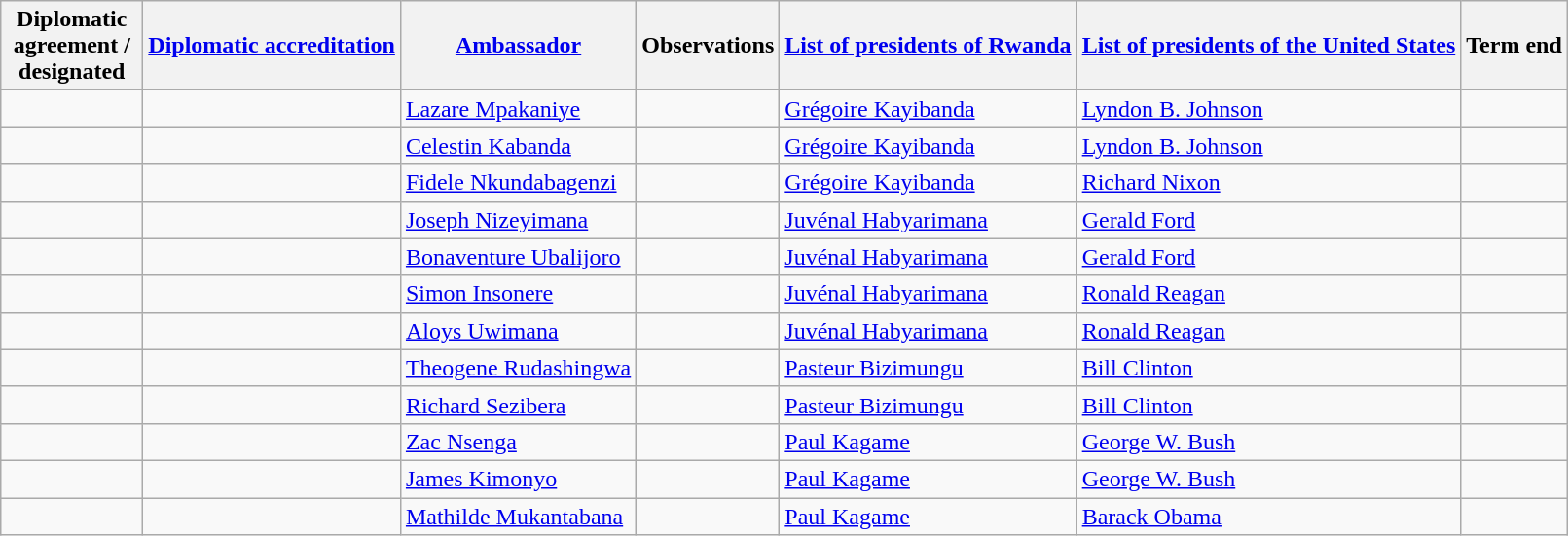<table class="wikitable sortable">
<tr>
<th scope="row" style="width:90px;">Diplomatic agreement / designated</th>
<th><a href='#'>Diplomatic accreditation</a></th>
<th><a href='#'>Ambassador</a></th>
<th>Observations</th>
<th><a href='#'>List of presidents of Rwanda</a></th>
<th><a href='#'>List of presidents of the United States</a></th>
<th>Term end</th>
</tr>
<tr>
<td></td>
<td></td>
<td><a href='#'>Lazare Mpakaniye</a></td>
<td></td>
<td><a href='#'>Grégoire Kayibanda</a></td>
<td><a href='#'>Lyndon B. Johnson</a></td>
<td></td>
</tr>
<tr>
<td></td>
<td></td>
<td><a href='#'>Celestin Kabanda</a></td>
<td></td>
<td><a href='#'>Grégoire Kayibanda</a></td>
<td><a href='#'>Lyndon B. Johnson</a></td>
<td></td>
</tr>
<tr>
<td></td>
<td></td>
<td><a href='#'>Fidele Nkundabagenzi</a></td>
<td></td>
<td><a href='#'>Grégoire Kayibanda</a></td>
<td><a href='#'>Richard Nixon</a></td>
<td></td>
</tr>
<tr>
<td></td>
<td></td>
<td><a href='#'>Joseph Nizeyimana</a></td>
<td></td>
<td><a href='#'>Juvénal Habyarimana</a></td>
<td><a href='#'>Gerald Ford</a></td>
<td></td>
</tr>
<tr>
<td></td>
<td></td>
<td><a href='#'>Bonaventure Ubalijoro</a></td>
<td></td>
<td><a href='#'>Juvénal Habyarimana</a></td>
<td><a href='#'>Gerald Ford</a></td>
<td></td>
</tr>
<tr>
<td></td>
<td></td>
<td><a href='#'>Simon Insonere</a></td>
<td></td>
<td><a href='#'>Juvénal Habyarimana</a></td>
<td><a href='#'>Ronald Reagan</a></td>
<td></td>
</tr>
<tr>
<td></td>
<td></td>
<td><a href='#'>Aloys Uwimana</a></td>
<td></td>
<td><a href='#'>Juvénal Habyarimana</a></td>
<td><a href='#'>Ronald Reagan</a></td>
<td></td>
</tr>
<tr>
<td></td>
<td></td>
<td><a href='#'>Theogene Rudashingwa</a></td>
<td></td>
<td><a href='#'>Pasteur Bizimungu</a></td>
<td><a href='#'>Bill Clinton</a></td>
<td></td>
</tr>
<tr>
<td></td>
<td></td>
<td><a href='#'>Richard Sezibera</a></td>
<td></td>
<td><a href='#'>Pasteur Bizimungu</a></td>
<td><a href='#'>Bill Clinton</a></td>
<td></td>
</tr>
<tr>
<td></td>
<td></td>
<td><a href='#'>Zac Nsenga</a></td>
<td></td>
<td><a href='#'>Paul Kagame</a></td>
<td><a href='#'>George W. Bush</a></td>
<td></td>
</tr>
<tr>
<td></td>
<td></td>
<td><a href='#'>James Kimonyo</a></td>
<td></td>
<td><a href='#'>Paul Kagame</a></td>
<td><a href='#'>George W. Bush</a></td>
<td></td>
</tr>
<tr>
<td></td>
<td></td>
<td><a href='#'>Mathilde Mukantabana</a></td>
<td></td>
<td><a href='#'>Paul Kagame</a></td>
<td><a href='#'>Barack Obama</a></td>
<td></td>
</tr>
</table>
